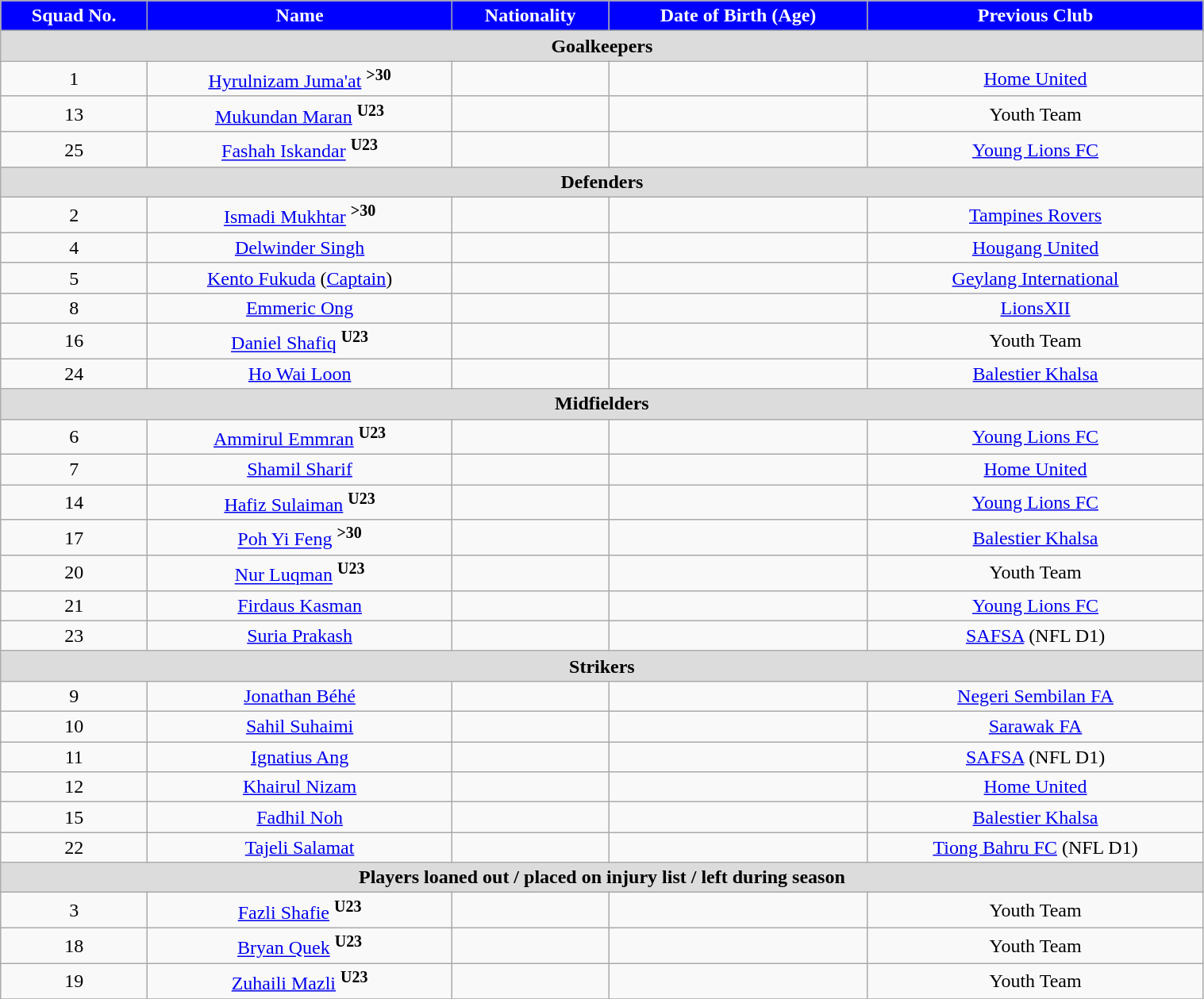<table class="wikitable" style="text-align:center; font-size:100%; width:80%;">
<tr>
<th style="background:#0000FF; color:white; text-align:center;">Squad No.</th>
<th style="background:#0000FF; color:white; text-align:center;">Name</th>
<th style="background:#0000FF; color:white; text-align:center;">Nationality</th>
<th style="background:#0000FF; color:white; text-align:center;">Date of Birth (Age)</th>
<th style="background:#0000FF; color:white; text-align:center;">Previous Club</th>
</tr>
<tr>
<th colspan="6" style="background:#dcdcdc; text-align:center">Goalkeepers</th>
</tr>
<tr>
<td>1</td>
<td><a href='#'>Hyrulnizam Juma'at</a> <sup><strong>>30</strong></sup></td>
<td></td>
<td></td>
<td> <a href='#'>Home United</a></td>
</tr>
<tr>
<td>13</td>
<td><a href='#'>Mukundan Maran</a> <sup><strong>U23</strong></sup></td>
<td></td>
<td></td>
<td>Youth Team</td>
</tr>
<tr>
<td>25</td>
<td><a href='#'>Fashah Iskandar</a> <sup><strong>U23</strong></sup></td>
<td></td>
<td></td>
<td> <a href='#'>Young Lions FC</a></td>
</tr>
<tr>
<th colspan="6" style="background:#dcdcdc; text-align:center">Defenders</th>
</tr>
<tr>
<td>2</td>
<td><a href='#'>Ismadi Mukhtar</a> <sup><strong>>30</strong></sup></td>
<td></td>
<td></td>
<td> <a href='#'>Tampines Rovers</a></td>
</tr>
<tr>
<td>4</td>
<td><a href='#'>Delwinder Singh</a></td>
<td></td>
<td></td>
<td> <a href='#'>Hougang United</a></td>
</tr>
<tr>
<td>5</td>
<td><a href='#'>Kento Fukuda</a> (<a href='#'>Captain</a>)</td>
<td></td>
<td></td>
<td> <a href='#'>Geylang International</a></td>
</tr>
<tr>
<td>8</td>
<td><a href='#'>Emmeric Ong</a></td>
<td></td>
<td></td>
<td> <a href='#'>LionsXII</a></td>
</tr>
<tr>
<td>16</td>
<td><a href='#'>Daniel Shafiq</a> <sup><strong>U23</strong></sup></td>
<td></td>
<td></td>
<td>Youth Team</td>
</tr>
<tr>
<td>24</td>
<td><a href='#'>Ho Wai Loon</a></td>
<td></td>
<td></td>
<td> <a href='#'>Balestier Khalsa</a></td>
</tr>
<tr>
<th colspan="6" style="background:#dcdcdc; text-align:center">Midfielders</th>
</tr>
<tr>
<td>6</td>
<td><a href='#'>Ammirul Emmran</a> <sup><strong>U23</strong></sup></td>
<td></td>
<td></td>
<td> <a href='#'>Young Lions FC</a></td>
</tr>
<tr>
<td>7</td>
<td><a href='#'>Shamil Sharif</a></td>
<td></td>
<td></td>
<td> <a href='#'>Home United</a></td>
</tr>
<tr>
<td>14</td>
<td><a href='#'>Hafiz Sulaiman</a> <sup><strong>U23</strong></sup></td>
<td></td>
<td></td>
<td> <a href='#'>Young Lions FC</a></td>
</tr>
<tr>
<td>17</td>
<td><a href='#'>Poh Yi Feng</a> <sup><strong>>30</strong></sup></td>
<td></td>
<td></td>
<td> <a href='#'>Balestier Khalsa</a></td>
</tr>
<tr>
<td>20</td>
<td><a href='#'>Nur Luqman</a> <sup><strong>U23</strong></sup></td>
<td></td>
<td></td>
<td>Youth Team</td>
</tr>
<tr>
<td>21</td>
<td><a href='#'>Firdaus Kasman</a></td>
<td></td>
<td></td>
<td> <a href='#'>Young Lions FC</a></td>
</tr>
<tr>
<td>23</td>
<td><a href='#'>Suria Prakash</a></td>
<td></td>
<td></td>
<td> <a href='#'>SAFSA</a> (NFL D1)</td>
</tr>
<tr>
<th colspan="6" style="background:#dcdcdc; text-align:center">Strikers</th>
</tr>
<tr>
<td>9</td>
<td><a href='#'>Jonathan Béhé</a></td>
<td></td>
<td></td>
<td> <a href='#'>Negeri Sembilan FA</a></td>
</tr>
<tr>
<td>10</td>
<td><a href='#'>Sahil Suhaimi</a></td>
<td></td>
<td></td>
<td> <a href='#'>Sarawak FA</a></td>
</tr>
<tr>
<td>11</td>
<td><a href='#'>Ignatius Ang</a></td>
<td></td>
<td></td>
<td> <a href='#'>SAFSA</a> (NFL D1)</td>
</tr>
<tr>
<td>12</td>
<td><a href='#'>Khairul Nizam</a></td>
<td></td>
<td></td>
<td> <a href='#'>Home United</a></td>
</tr>
<tr>
<td>15</td>
<td><a href='#'>Fadhil Noh</a></td>
<td></td>
<td></td>
<td> <a href='#'>Balestier Khalsa</a></td>
</tr>
<tr>
<td>22</td>
<td><a href='#'>Tajeli Salamat</a></td>
<td></td>
<td></td>
<td> <a href='#'>Tiong Bahru FC</a> (NFL D1)</td>
</tr>
<tr>
<th colspan="8" style="background:#dcdcdc; text-align:center;">Players loaned out / placed on injury list / left during season</th>
</tr>
<tr>
<td>3</td>
<td><a href='#'>Fazli Shafie</a> <sup><strong>U23</strong></sup></td>
<td></td>
<td></td>
<td>Youth Team</td>
</tr>
<tr>
<td>18</td>
<td><a href='#'>Bryan Quek</a> <sup><strong>U23</strong></sup></td>
<td></td>
<td></td>
<td>Youth Team</td>
</tr>
<tr>
<td>19</td>
<td><a href='#'>Zuhaili Mazli</a> <sup><strong>U23</strong></sup></td>
<td></td>
<td></td>
<td>Youth Team</td>
</tr>
<tr>
</tr>
</table>
